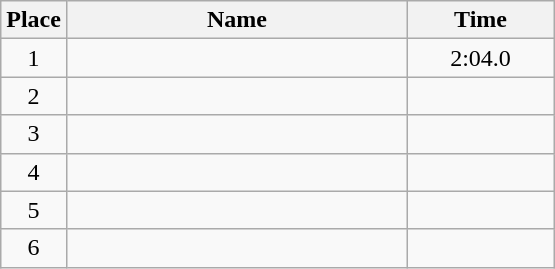<table class=wikitable style="text-align:center">
<tr>
<th width=20>Place</th>
<th width=220>Name</th>
<th width=90>Time</th>
</tr>
<tr>
<td>1</td>
<td align=left></td>
<td>2:04.0</td>
</tr>
<tr>
<td>2</td>
<td align=left></td>
<td></td>
</tr>
<tr>
<td>3</td>
<td align=left></td>
<td></td>
</tr>
<tr>
<td>4</td>
<td align=left></td>
<td></td>
</tr>
<tr>
<td>5</td>
<td align=left></td>
<td></td>
</tr>
<tr>
<td>6</td>
<td align=left></td>
<td></td>
</tr>
</table>
